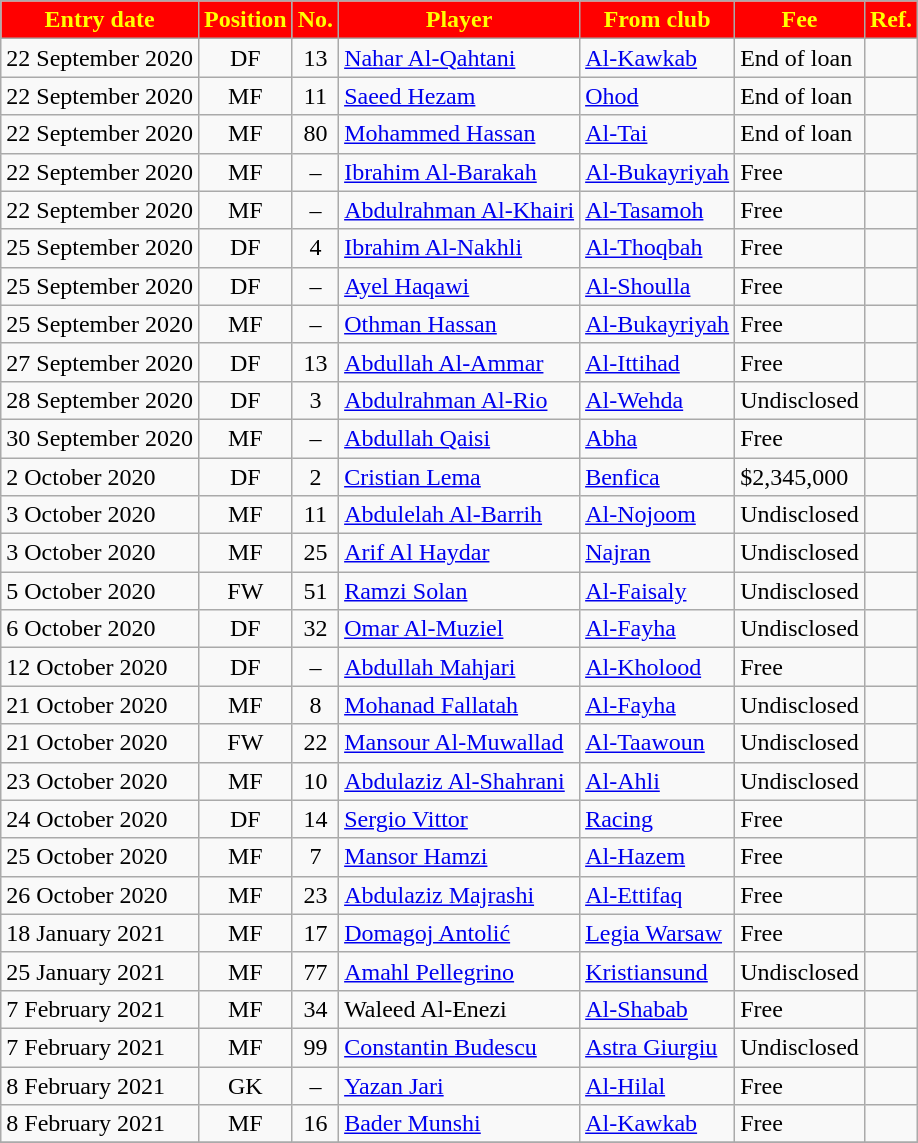<table class="wikitable sortable">
<tr>
<th style="background:red; color:yellow;"><strong>Entry date</strong></th>
<th style="background:red; color:yellow;"><strong>Position</strong></th>
<th style="background:red; color:yellow;"><strong>No.</strong></th>
<th style="background:red; color:yellow;"><strong>Player</strong></th>
<th style="background:red; color:yellow;"><strong>From club</strong></th>
<th style="background:red; color:yellow;"><strong>Fee</strong></th>
<th style="background:red; color:yellow;"><strong>Ref.</strong></th>
</tr>
<tr>
<td>22 September 2020</td>
<td style="text-align:center;">DF</td>
<td style="text-align:center;">13</td>
<td style="text-align:left;"> <a href='#'>Nahar Al-Qahtani</a></td>
<td style="text-align:left;"> <a href='#'>Al-Kawkab</a></td>
<td>End of loan</td>
<td></td>
</tr>
<tr>
<td>22 September 2020</td>
<td style="text-align:center;">MF</td>
<td style="text-align:center;">11</td>
<td style="text-align:left;"> <a href='#'>Saeed Hezam</a></td>
<td style="text-align:left;"> <a href='#'>Ohod</a></td>
<td>End of loan</td>
<td></td>
</tr>
<tr>
<td>22 September 2020</td>
<td style="text-align:center;">MF</td>
<td style="text-align:center;">80</td>
<td style="text-align:left;"> <a href='#'>Mohammed Hassan</a></td>
<td style="text-align:left;"> <a href='#'>Al-Tai</a></td>
<td>End of loan</td>
<td></td>
</tr>
<tr>
<td>22 September 2020</td>
<td style="text-align:center;">MF</td>
<td style="text-align:center;">–</td>
<td style="text-align:left;"> <a href='#'>Ibrahim Al-Barakah</a></td>
<td style="text-align:left;"> <a href='#'>Al-Bukayriyah</a></td>
<td>Free</td>
<td></td>
</tr>
<tr>
<td>22 September 2020</td>
<td style="text-align:center;">MF</td>
<td style="text-align:center;">–</td>
<td style="text-align:left;"> <a href='#'>Abdulrahman Al-Khairi</a></td>
<td style="text-align:left;"> <a href='#'>Al-Tasamoh</a></td>
<td>Free</td>
<td></td>
</tr>
<tr>
<td>25 September 2020</td>
<td style="text-align:center;">DF</td>
<td style="text-align:center;">4</td>
<td style="text-align:left;"> <a href='#'>Ibrahim Al-Nakhli</a></td>
<td style="text-align:left;"> <a href='#'>Al-Thoqbah</a></td>
<td>Free</td>
<td></td>
</tr>
<tr>
<td>25 September 2020</td>
<td style="text-align:center;">DF</td>
<td style="text-align:center;">–</td>
<td style="text-align:left;"> <a href='#'>Ayel Haqawi</a></td>
<td style="text-align:left;"> <a href='#'>Al-Shoulla</a></td>
<td>Free</td>
<td></td>
</tr>
<tr>
<td>25 September 2020</td>
<td style="text-align:center;">MF</td>
<td style="text-align:center;">–</td>
<td style="text-align:left;"> <a href='#'>Othman Hassan</a></td>
<td style="text-align:left;"> <a href='#'>Al-Bukayriyah</a></td>
<td>Free</td>
<td></td>
</tr>
<tr>
<td>27 September 2020</td>
<td style="text-align:center;">DF</td>
<td style="text-align:center;">13</td>
<td style="text-align:left;"> <a href='#'>Abdullah Al-Ammar</a></td>
<td style="text-align:left;"> <a href='#'>Al-Ittihad</a></td>
<td>Free</td>
<td></td>
</tr>
<tr>
<td>28 September 2020</td>
<td style="text-align:center;">DF</td>
<td style="text-align:center;">3</td>
<td style="text-align:left;"> <a href='#'>Abdulrahman Al-Rio</a></td>
<td style="text-align:left;"> <a href='#'>Al-Wehda</a></td>
<td>Undisclosed</td>
<td></td>
</tr>
<tr>
<td>30 September 2020</td>
<td style="text-align:center;">MF</td>
<td style="text-align:center;">–</td>
<td style="text-align:left;"> <a href='#'>Abdullah Qaisi</a></td>
<td style="text-align:left;"> <a href='#'>Abha</a></td>
<td>Free</td>
<td></td>
</tr>
<tr>
<td>2 October 2020</td>
<td style="text-align:center;">DF</td>
<td style="text-align:center;">2</td>
<td style="text-align:left;"> <a href='#'>Cristian Lema</a></td>
<td style="text-align:left;"> <a href='#'>Benfica</a></td>
<td>$2,345,000</td>
<td></td>
</tr>
<tr>
<td>3 October 2020</td>
<td style="text-align:center;">MF</td>
<td style="text-align:center;">11</td>
<td style="text-align:left;"> <a href='#'>Abdulelah Al-Barrih</a></td>
<td style="text-align:left;"> <a href='#'>Al-Nojoom</a></td>
<td>Undisclosed</td>
<td></td>
</tr>
<tr>
<td>3 October 2020</td>
<td style="text-align:center;">MF</td>
<td style="text-align:center;">25</td>
<td style="text-align:left;"> <a href='#'>Arif Al Haydar</a></td>
<td style="text-align:left;"> <a href='#'>Najran</a></td>
<td>Undisclosed</td>
<td></td>
</tr>
<tr>
<td>5 October 2020</td>
<td style="text-align:center;">FW</td>
<td style="text-align:center;">51</td>
<td style="text-align:left;"> <a href='#'>Ramzi Solan</a></td>
<td style="text-align:left;"> <a href='#'>Al-Faisaly</a></td>
<td>Undisclosed</td>
<td></td>
</tr>
<tr>
<td>6 October 2020</td>
<td style="text-align:center;">DF</td>
<td style="text-align:center;">32</td>
<td style="text-align:left;"> <a href='#'>Omar Al-Muziel</a></td>
<td style="text-align:left;"> <a href='#'>Al-Fayha</a></td>
<td>Undisclosed</td>
<td></td>
</tr>
<tr>
<td>12 October 2020</td>
<td style="text-align:center;">DF</td>
<td style="text-align:center;">–</td>
<td style="text-align:left;"> <a href='#'>Abdullah Mahjari</a></td>
<td style="text-align:left;"> <a href='#'>Al-Kholood</a></td>
<td>Free</td>
<td></td>
</tr>
<tr>
<td>21 October 2020</td>
<td style="text-align:center;">MF</td>
<td style="text-align:center;">8</td>
<td style="text-align:left;"> <a href='#'>Mohanad Fallatah</a></td>
<td style="text-align:left;"> <a href='#'>Al-Fayha</a></td>
<td>Undisclosed</td>
<td></td>
</tr>
<tr>
<td>21 October 2020</td>
<td style="text-align:center;">FW</td>
<td style="text-align:center;">22</td>
<td style="text-align:left;"> <a href='#'>Mansour Al-Muwallad</a></td>
<td style="text-align:left;"> <a href='#'>Al-Taawoun</a></td>
<td>Undisclosed</td>
<td></td>
</tr>
<tr>
<td>23 October 2020</td>
<td style="text-align:center;">MF</td>
<td style="text-align:center;">10</td>
<td style="text-align:left;"> <a href='#'>Abdulaziz Al-Shahrani</a></td>
<td style="text-align:left;"> <a href='#'>Al-Ahli</a></td>
<td>Undisclosed</td>
<td></td>
</tr>
<tr>
<td>24 October 2020</td>
<td style="text-align:center;">DF</td>
<td style="text-align:center;">14</td>
<td style="text-align:left;"> <a href='#'>Sergio Vittor</a></td>
<td style="text-align:left;"> <a href='#'>Racing</a></td>
<td>Free</td>
<td></td>
</tr>
<tr>
<td>25 October 2020</td>
<td style="text-align:center;">MF</td>
<td style="text-align:center;">7</td>
<td style="text-align:left;"> <a href='#'>Mansor Hamzi</a></td>
<td style="text-align:left;"> <a href='#'>Al-Hazem</a></td>
<td>Free</td>
<td></td>
</tr>
<tr>
<td>26 October 2020</td>
<td style="text-align:center;">MF</td>
<td style="text-align:center;">23</td>
<td style="text-align:left;"> <a href='#'>Abdulaziz Majrashi</a></td>
<td style="text-align:left;"> <a href='#'>Al-Ettifaq</a></td>
<td>Free</td>
<td></td>
</tr>
<tr>
<td>18 January 2021</td>
<td style="text-align:center;">MF</td>
<td style="text-align:center;">17</td>
<td style="text-align:left;"> <a href='#'>Domagoj Antolić</a></td>
<td style="text-align:left;"> <a href='#'>Legia Warsaw</a></td>
<td>Free</td>
<td></td>
</tr>
<tr>
<td>25 January 2021</td>
<td style="text-align:center;">MF</td>
<td style="text-align:center;">77</td>
<td style="text-align:left;"> <a href='#'>Amahl Pellegrino</a></td>
<td style="text-align:left;"> <a href='#'>Kristiansund</a></td>
<td>Undisclosed</td>
<td></td>
</tr>
<tr>
<td>7 February 2021</td>
<td style="text-align:center;">MF</td>
<td style="text-align:center;">34</td>
<td style="text-align:left;"> Waleed Al-Enezi</td>
<td style="text-align:left;"> <a href='#'>Al-Shabab</a></td>
<td>Free</td>
<td></td>
</tr>
<tr>
<td>7 February 2021</td>
<td style="text-align:center;">MF</td>
<td style="text-align:center;">99</td>
<td style="text-align:left;"> <a href='#'>Constantin Budescu</a></td>
<td style="text-align:left;"> <a href='#'>Astra Giurgiu</a></td>
<td>Undisclosed</td>
<td></td>
</tr>
<tr>
<td>8 February 2021</td>
<td style="text-align:center;">GK</td>
<td style="text-align:center;">–</td>
<td style="text-align:left;"> <a href='#'>Yazan Jari</a></td>
<td style="text-align:left;"> <a href='#'>Al-Hilal</a></td>
<td>Free</td>
<td></td>
</tr>
<tr>
<td>8 February 2021</td>
<td style="text-align:center;">MF</td>
<td style="text-align:center;">16</td>
<td style="text-align:left;"> <a href='#'>Bader Munshi</a></td>
<td style="text-align:left;"> <a href='#'>Al-Kawkab</a></td>
<td>Free</td>
<td></td>
</tr>
<tr>
</tr>
</table>
